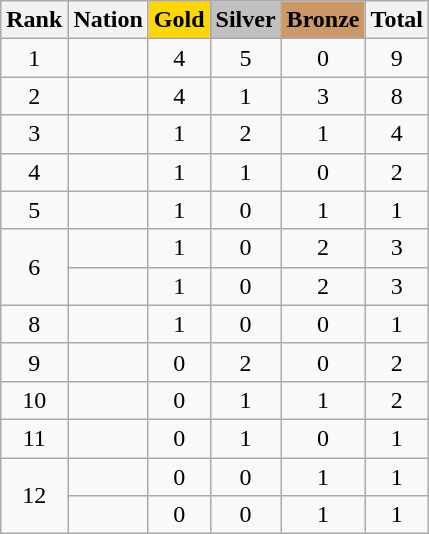<table class="wikitable sortable" style="text-align:center">
<tr>
<th class="unsortable">Rank</th>
<th>Nation</th>
<th style="background-color:gold">Gold</th>
<th style="background-color:silver">Silver</th>
<th style="background-color:#cc9966">Bronze</th>
<th>Total</th>
</tr>
<tr>
<td>1</td>
<td align="left"></td>
<td>4</td>
<td>5</td>
<td>0</td>
<td>9</td>
</tr>
<tr>
<td>2</td>
<td align="left"></td>
<td>4</td>
<td>1</td>
<td>3</td>
<td>8</td>
</tr>
<tr>
<td>3</td>
<td align=left></td>
<td>1</td>
<td>2</td>
<td>1</td>
<td>4</td>
</tr>
<tr>
<td>4</td>
<td align=left></td>
<td>1</td>
<td>1</td>
<td>0</td>
<td>2</td>
</tr>
<tr>
<td>5</td>
<td align="left"></td>
<td>1</td>
<td>0</td>
<td>1</td>
<td>1</td>
</tr>
<tr>
<td rowspan="2">6</td>
<td align="left"></td>
<td>1</td>
<td>0</td>
<td>2</td>
<td>3</td>
</tr>
<tr>
<td align="left"></td>
<td>1</td>
<td>0</td>
<td>2</td>
<td>3</td>
</tr>
<tr>
<td>8</td>
<td align="left"></td>
<td>1</td>
<td>0</td>
<td>0</td>
<td>1</td>
</tr>
<tr>
<td>9</td>
<td align="left"></td>
<td>0</td>
<td>2</td>
<td>0</td>
<td>2</td>
</tr>
<tr>
<td>10</td>
<td align="left"></td>
<td>0</td>
<td>1</td>
<td>1</td>
<td>2</td>
</tr>
<tr>
<td>11</td>
<td align="left"></td>
<td>0</td>
<td>1</td>
<td>0</td>
<td>1</td>
</tr>
<tr>
<td rowspan="2">12</td>
<td align="left"></td>
<td>0</td>
<td>0</td>
<td>1</td>
<td>1</td>
</tr>
<tr>
<td align="left"></td>
<td>0</td>
<td>0</td>
<td>1</td>
<td>1</td>
</tr>
</table>
